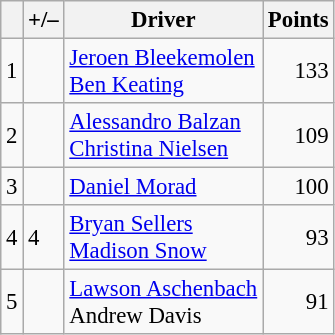<table class="wikitable" style="font-size: 95%;">
<tr>
<th scope="col"></th>
<th scope="col">+/–</th>
<th scope="col">Driver</th>
<th scope="col">Points</th>
</tr>
<tr>
<td align=center>1</td>
<td align="left"></td>
<td> <a href='#'>Jeroen Bleekemolen</a><br> <a href='#'>Ben Keating</a></td>
<td align=right>133</td>
</tr>
<tr>
<td align=center>2</td>
<td align="left"></td>
<td> <a href='#'>Alessandro Balzan</a><br> <a href='#'>Christina Nielsen</a></td>
<td align=right>109</td>
</tr>
<tr>
<td align=center>3</td>
<td align="left"></td>
<td> <a href='#'>Daniel Morad</a></td>
<td align=right>100</td>
</tr>
<tr>
<td align=center>4</td>
<td align="left"> 4</td>
<td> <a href='#'>Bryan Sellers</a><br> <a href='#'>Madison Snow</a></td>
<td align=right>93</td>
</tr>
<tr>
<td align=center>5</td>
<td align="left"></td>
<td> <a href='#'>Lawson Aschenbach</a><br> Andrew Davis</td>
<td align=right>91</td>
</tr>
</table>
